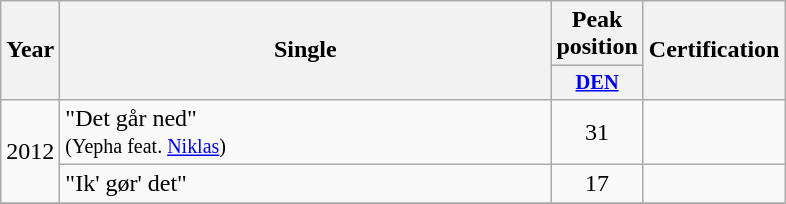<table class="wikitable plainrowheaders" style="text-align:left;" border="1">
<tr>
<th scope="col" rowspan="2">Year</th>
<th scope="col" rowspan="2" style="width:20em;">Single</th>
<th scope="col" colspan="1">Peak position</th>
<th scope="col" rowspan="2">Certification</th>
</tr>
<tr>
<th scope="col" style="width:3em;font-size:85%;"><a href='#'>DEN</a><br></th>
</tr>
<tr>
<td rowspan="2" align="center">2012</td>
<td>"Det går ned"<br> <small>(Yepha feat. <a href='#'>Niklas</a>)</small></td>
<td align="center">31</td>
<td></td>
</tr>
<tr>
<td>"Ik' gør' det"<br></td>
<td align="center">17</td>
<td></td>
</tr>
<tr>
</tr>
</table>
